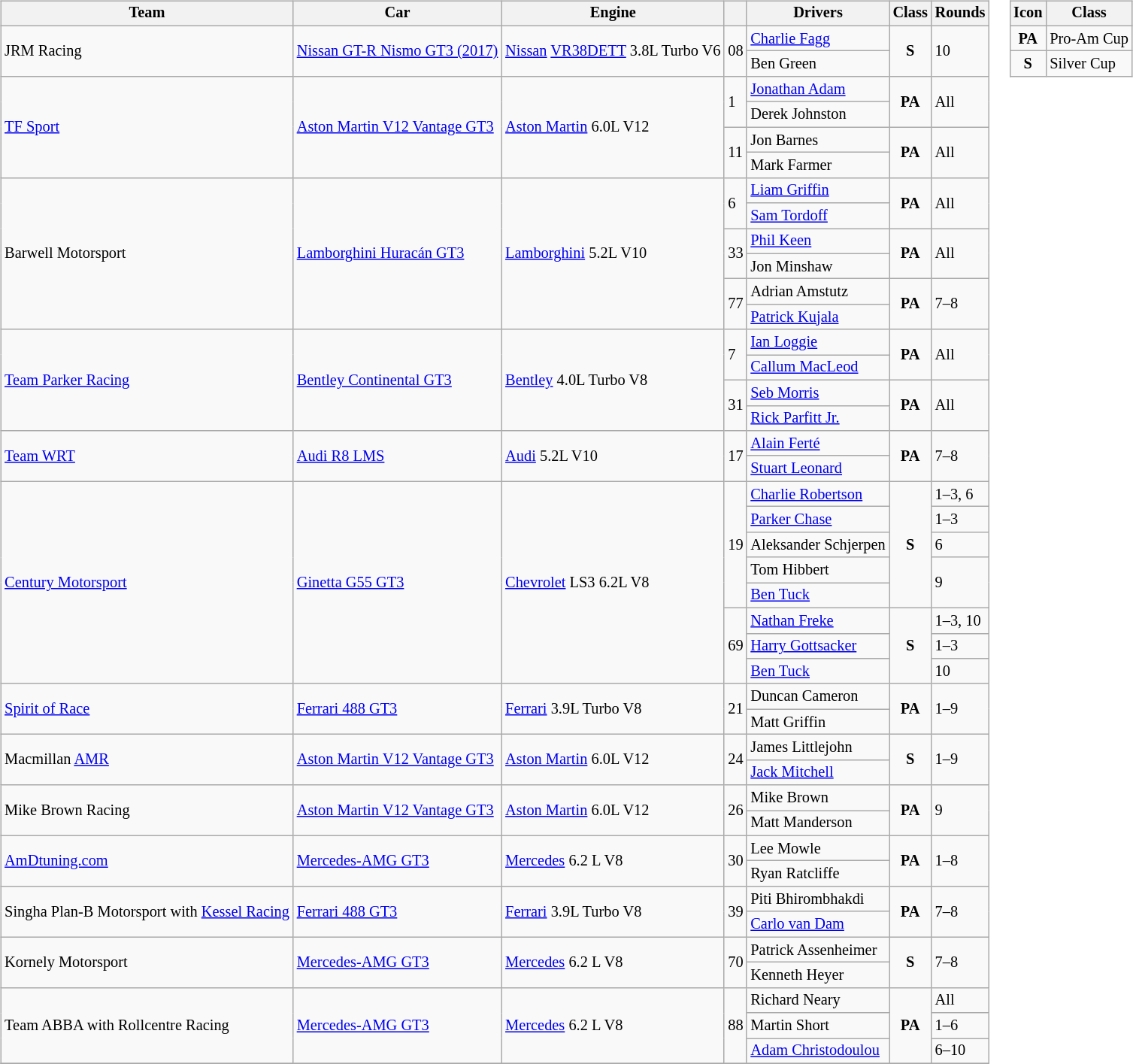<table>
<tr>
<td><br><table class="wikitable" style="font-size: 85%;">
<tr>
<th>Team</th>
<th>Car</th>
<th>Engine</th>
<th></th>
<th>Drivers</th>
<th>Class</th>
<th>Rounds</th>
</tr>
<tr>
<td rowspan=2> JRM Racing</td>
<td rowspan=2><a href='#'>Nissan GT-R Nismo GT3 (2017)</a></td>
<td rowspan=2><a href='#'>Nissan</a> <a href='#'>VR38DETT</a> 3.8L Turbo V6</td>
<td rowspan=2>08</td>
<td> <a href='#'>Charlie Fagg</a></td>
<td rowspan=2 align=center><strong><span>S</span></strong></td>
<td rowspan=2>10</td>
</tr>
<tr>
<td> Ben Green</td>
</tr>
<tr>
<td rowspan=4> <a href='#'>TF Sport</a></td>
<td rowspan=4><a href='#'>Aston Martin V12 Vantage GT3</a></td>
<td rowspan=4><a href='#'>Aston Martin</a> 6.0L V12</td>
<td rowspan=2>1</td>
<td> <a href='#'>Jonathan Adam</a></td>
<td rowspan=2 align=center><strong><span>PA</span></strong></td>
<td rowspan=2>All</td>
</tr>
<tr>
<td> Derek Johnston</td>
</tr>
<tr>
<td rowspan=2>11</td>
<td> Jon Barnes</td>
<td rowspan=2 align=center><strong><span>PA</span></strong></td>
<td rowspan=2>All</td>
</tr>
<tr>
<td> Mark Farmer</td>
</tr>
<tr>
<td rowspan=6> Barwell Motorsport</td>
<td rowspan=6><a href='#'>Lamborghini Huracán GT3</a></td>
<td rowspan=6><a href='#'>Lamborghini</a> 5.2L V10</td>
<td rowspan=2>6</td>
<td> <a href='#'>Liam Griffin</a></td>
<td rowspan=2 align=center><strong><span>PA</span></strong></td>
<td rowspan=2>All</td>
</tr>
<tr>
<td> <a href='#'>Sam Tordoff</a></td>
</tr>
<tr>
<td rowspan=2>33</td>
<td> <a href='#'>Phil Keen</a></td>
<td rowspan=2 align=center><strong><span>PA</span></strong></td>
<td rowspan=2>All</td>
</tr>
<tr>
<td> Jon Minshaw</td>
</tr>
<tr>
<td rowspan=2>77</td>
<td> Adrian Amstutz</td>
<td rowspan=2 align=center><strong><span>PA</span></strong></td>
<td rowspan=2>7–8</td>
</tr>
<tr>
<td> <a href='#'>Patrick Kujala</a></td>
</tr>
<tr>
<td rowspan=4> <a href='#'>Team Parker Racing</a></td>
<td rowspan=4><a href='#'>Bentley Continental GT3</a></td>
<td rowspan=4><a href='#'>Bentley</a> 4.0L Turbo V8</td>
<td rowspan=2>7</td>
<td> <a href='#'>Ian Loggie</a></td>
<td rowspan=2 align=center><strong><span>PA</span></strong></td>
<td rowspan=2>All</td>
</tr>
<tr>
<td> <a href='#'>Callum MacLeod</a></td>
</tr>
<tr>
<td rowspan=2>31</td>
<td> <a href='#'>Seb Morris</a></td>
<td rowspan=2 align=center><strong><span>PA</span></strong></td>
<td rowspan=2>All</td>
</tr>
<tr>
<td> <a href='#'>Rick Parfitt Jr.</a></td>
</tr>
<tr>
<td rowspan=2> <a href='#'>Team WRT</a></td>
<td rowspan=2><a href='#'>Audi R8 LMS</a></td>
<td rowspan=2><a href='#'>Audi</a> 5.2L V10</td>
<td rowspan=2>17</td>
<td> <a href='#'>Alain Ferté</a></td>
<td rowspan=2 align=center><strong><span>PA</span></strong></td>
<td rowspan=2>7–8</td>
</tr>
<tr>
<td> <a href='#'>Stuart Leonard</a></td>
</tr>
<tr>
<td rowspan=8> <a href='#'>Century Motorsport</a></td>
<td rowspan=8><a href='#'>Ginetta G55 GT3</a></td>
<td rowspan=8><a href='#'>Chevrolet</a> LS3 6.2L V8</td>
<td rowspan=5>19</td>
<td> <a href='#'>Charlie Robertson</a></td>
<td rowspan=5 align=center><strong><span>S</span></strong></td>
<td>1–3, 6</td>
</tr>
<tr>
<td> <a href='#'>Parker Chase</a></td>
<td>1–3</td>
</tr>
<tr>
<td> Aleksander Schjerpen</td>
<td>6</td>
</tr>
<tr>
<td> Tom Hibbert</td>
<td rowspan=2>9</td>
</tr>
<tr>
<td> <a href='#'>Ben Tuck</a></td>
</tr>
<tr>
<td rowspan=3>69</td>
<td> <a href='#'>Nathan Freke</a></td>
<td rowspan=3 align=center><strong><span>S</span></strong></td>
<td>1–3, 10</td>
</tr>
<tr>
<td> <a href='#'>Harry Gottsacker</a></td>
<td>1–3</td>
</tr>
<tr>
<td> <a href='#'>Ben Tuck</a></td>
<td>10</td>
</tr>
<tr>
<td rowspan=2> <a href='#'>Spirit of Race</a></td>
<td rowspan=2><a href='#'>Ferrari 488 GT3</a></td>
<td rowspan=2><a href='#'>Ferrari</a> 3.9L Turbo V8</td>
<td rowspan=2>21</td>
<td> Duncan Cameron</td>
<td rowspan=2 align=center><strong><span>PA</span></strong></td>
<td rowspan=2>1–9</td>
</tr>
<tr>
<td> Matt Griffin</td>
</tr>
<tr>
<td rowspan=2> Macmillan <a href='#'>AMR</a></td>
<td rowspan=2><a href='#'>Aston Martin V12 Vantage GT3</a></td>
<td rowspan=2><a href='#'>Aston Martin</a> 6.0L V12</td>
<td rowspan=2>24</td>
<td> James Littlejohn</td>
<td rowspan=2 align=center><strong><span>S</span></strong></td>
<td rowspan=2>1–9</td>
</tr>
<tr>
<td> <a href='#'>Jack Mitchell</a></td>
</tr>
<tr>
<td rowspan=2> Mike Brown Racing</td>
<td rowspan=2><a href='#'>Aston Martin V12 Vantage GT3</a></td>
<td rowspan=2><a href='#'>Aston Martin</a> 6.0L V12</td>
<td rowspan=2>26</td>
<td> Mike Brown</td>
<td rowspan=2 align=center><strong><span>PA</span></strong></td>
<td rowspan=2>9</td>
</tr>
<tr>
<td> Matt Manderson</td>
</tr>
<tr>
<td rowspan=2> <a href='#'>AmDtuning.com</a></td>
<td rowspan=2><a href='#'>Mercedes-AMG GT3</a></td>
<td rowspan=2><a href='#'>Mercedes</a> 6.2 L V8</td>
<td rowspan=2>30</td>
<td> Lee Mowle</td>
<td rowspan=2 align=center><strong><span>PA</span></strong></td>
<td rowspan=2>1–8</td>
</tr>
<tr>
<td> Ryan Ratcliffe</td>
</tr>
<tr>
<td rowspan=2> Singha Plan-B Motorsport with <a href='#'>Kessel Racing</a></td>
<td rowspan=2><a href='#'>Ferrari 488 GT3</a></td>
<td rowspan=2><a href='#'>Ferrari</a> 3.9L Turbo V8</td>
<td rowspan=2>39</td>
<td> Piti Bhirombhakdi</td>
<td rowspan=2 align=center><strong><span>PA</span></strong></td>
<td rowspan=2>7–8</td>
</tr>
<tr>
<td> <a href='#'>Carlo van Dam</a></td>
</tr>
<tr>
<td rowspan=2> Kornely Motorsport</td>
<td rowspan=2><a href='#'>Mercedes-AMG GT3</a></td>
<td rowspan=2><a href='#'>Mercedes</a> 6.2 L V8</td>
<td rowspan=2>70</td>
<td> Patrick Assenheimer</td>
<td rowspan=2 align=center><strong><span>S</span></strong></td>
<td rowspan=2>7–8</td>
</tr>
<tr>
<td> Kenneth Heyer</td>
</tr>
<tr>
<td rowspan=3> Team ABBA with Rollcentre Racing</td>
<td rowspan=3><a href='#'>Mercedes-AMG GT3</a></td>
<td rowspan=3><a href='#'>Mercedes</a> 6.2 L V8</td>
<td rowspan=3>88</td>
<td> Richard Neary</td>
<td rowspan=3 align=center><strong><span>PA</span></strong></td>
<td>All</td>
</tr>
<tr>
<td> Martin Short</td>
<td>1–6</td>
</tr>
<tr>
<td> <a href='#'>Adam Christodoulou</a></td>
<td>6–10</td>
</tr>
<tr>
</tr>
</table>
</td>
<td valign="top"><br><table class="wikitable" style="font-size: 85%;">
<tr>
<th>Icon</th>
<th>Class</th>
</tr>
<tr>
<td align=center><strong><span>PA</span></strong></td>
<td>Pro-Am Cup</td>
</tr>
<tr>
<td align=center><strong><span>S</span></strong></td>
<td>Silver Cup</td>
</tr>
</table>
</td>
</tr>
</table>
